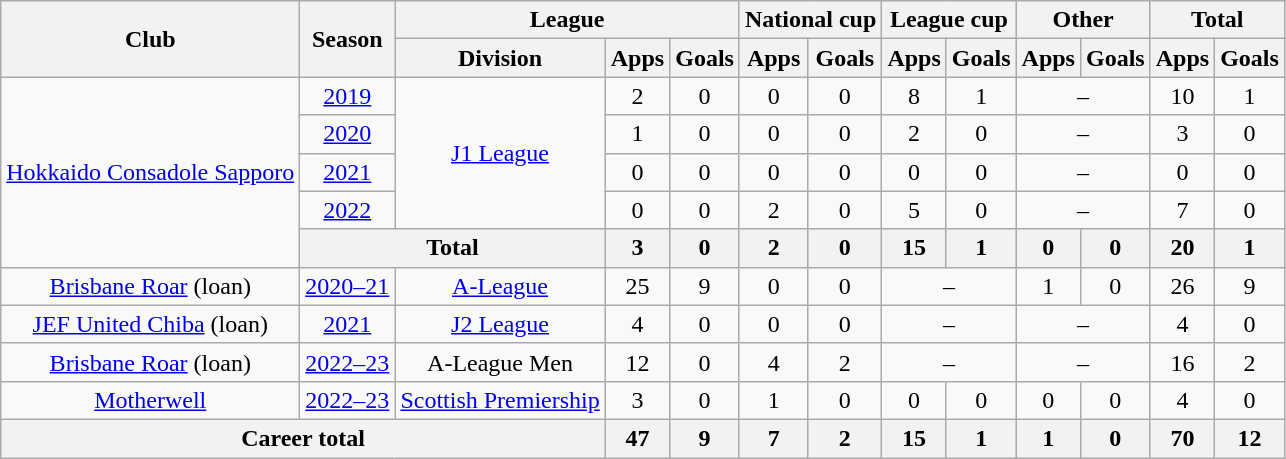<table class="wikitable" style="text-align:center">
<tr>
<th rowspan=2>Club</th>
<th rowspan=2>Season</th>
<th colspan=3>League</th>
<th colspan=2>National cup</th>
<th colspan=2>League cup</th>
<th colspan=2>Other</th>
<th colspan=2>Total</th>
</tr>
<tr>
<th>Division</th>
<th>Apps</th>
<th>Goals</th>
<th>Apps</th>
<th>Goals</th>
<th>Apps</th>
<th>Goals</th>
<th>Apps</th>
<th>Goals</th>
<th>Apps</th>
<th>Goals</th>
</tr>
<tr>
<td rowspan="5"><a href='#'>Hokkaido Consadole Sapporo</a></td>
<td><a href='#'>2019</a></td>
<td rowspan="4"><a href='#'>J1 League</a></td>
<td>2</td>
<td>0</td>
<td>0</td>
<td>0</td>
<td>8</td>
<td>1</td>
<td colspan="2">–</td>
<td>10</td>
<td>1</td>
</tr>
<tr>
<td><a href='#'>2020</a></td>
<td>1</td>
<td>0</td>
<td>0</td>
<td>0</td>
<td>2</td>
<td>0</td>
<td colspan="2">–</td>
<td>3</td>
<td>0</td>
</tr>
<tr>
<td><a href='#'>2021</a></td>
<td>0</td>
<td>0</td>
<td>0</td>
<td>0</td>
<td>0</td>
<td>0</td>
<td colspan="2">–</td>
<td>0</td>
<td>0</td>
</tr>
<tr>
<td><a href='#'>2022</a></td>
<td>0</td>
<td>0</td>
<td>2</td>
<td>0</td>
<td>5</td>
<td>0</td>
<td colspan="2">–</td>
<td>7</td>
<td>0</td>
</tr>
<tr>
<th colspan="2">Total</th>
<th>3</th>
<th>0</th>
<th>2</th>
<th>0</th>
<th>15</th>
<th>1</th>
<th>0</th>
<th>0</th>
<th>20</th>
<th>1</th>
</tr>
<tr>
<td><a href='#'>Brisbane Roar</a> (loan)</td>
<td><a href='#'>2020–21</a></td>
<td><a href='#'>A-League</a></td>
<td>25</td>
<td>9</td>
<td>0</td>
<td>0</td>
<td colspan="2">–</td>
<td>1</td>
<td>0</td>
<td>26</td>
<td>9</td>
</tr>
<tr>
<td><a href='#'>JEF United Chiba</a> (loan)</td>
<td><a href='#'>2021</a></td>
<td><a href='#'>J2 League</a></td>
<td>4</td>
<td>0</td>
<td>0</td>
<td>0</td>
<td colspan="2">–</td>
<td colspan="2">–</td>
<td>4</td>
<td>0</td>
</tr>
<tr>
<td><a href='#'>Brisbane Roar</a> (loan)</td>
<td><a href='#'>2022–23</a></td>
<td>A-League Men</td>
<td>12</td>
<td>0</td>
<td>4</td>
<td>2</td>
<td colspan="2">–</td>
<td colspan="2">–</td>
<td>16</td>
<td>2</td>
</tr>
<tr>
<td><a href='#'>Motherwell</a></td>
<td><a href='#'>2022–23</a></td>
<td><a href='#'>Scottish Premiership</a></td>
<td>3</td>
<td>0</td>
<td>1</td>
<td>0</td>
<td>0</td>
<td>0</td>
<td>0</td>
<td>0</td>
<td>4</td>
<td>0</td>
</tr>
<tr>
<th colspan=3>Career total</th>
<th>47</th>
<th>9</th>
<th>7</th>
<th>2</th>
<th>15</th>
<th>1</th>
<th>1</th>
<th>0</th>
<th>70</th>
<th>12</th>
</tr>
</table>
